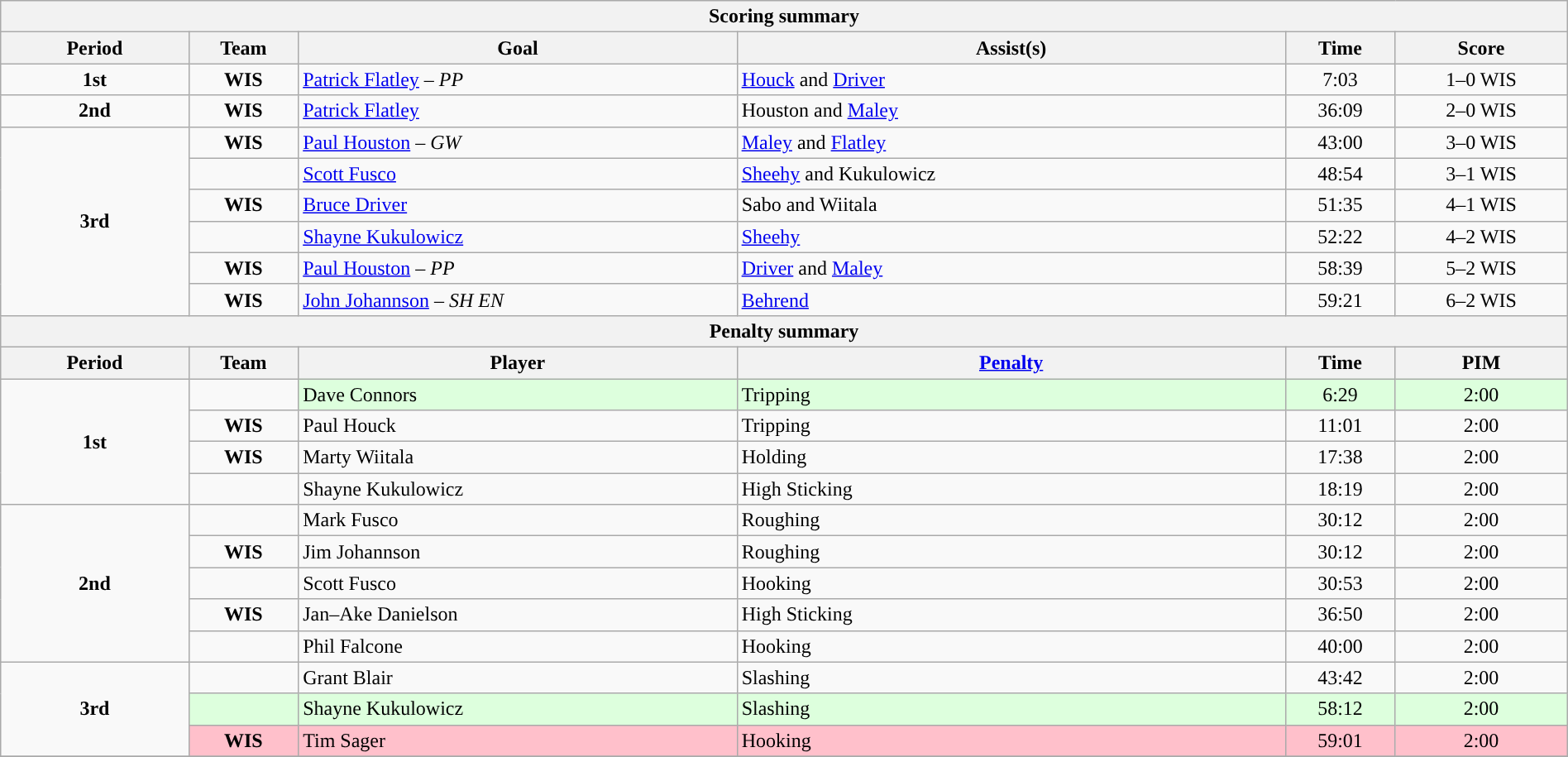<table style="width:100%;" class="wikitable">
<tr>
<th colspan=6>Scoring summary</th>
</tr>
<tr>
<th style="width:12%;">Period</th>
<th style="width:7%;">Team</th>
<th style="width:28%;">Goal</th>
<th style="width:35%;">Assist(s)</th>
<th style="width:7%;">Time</th>
<th style="width:11%;">Score</th>
</tr>
<tr>
<td style="text-align:center;" rowspan="1"><strong>1st</strong></td>
<td align=center><strong>WIS</strong></td>
<td><a href='#'>Patrick Flatley</a> – <em>PP</em></td>
<td><a href='#'>Houck</a> and <a href='#'>Driver</a></td>
<td align=center>7:03</td>
<td align=center>1–0 WIS</td>
</tr>
<tr>
<td style="text-align:center;" rowspan="1"><strong>2nd</strong></td>
<td align=center><strong>WIS</strong></td>
<td><a href='#'>Patrick Flatley</a></td>
<td>Houston and <a href='#'>Maley</a></td>
<td align=center>36:09</td>
<td align=center>2–0 WIS</td>
</tr>
<tr>
<td style="text-align:center;" rowspan="6"><strong>3rd</strong></td>
<td align=center><strong>WIS</strong></td>
<td><a href='#'>Paul Houston</a> – <em>GW</em></td>
<td><a href='#'>Maley</a> and <a href='#'>Flatley</a></td>
<td align=center>43:00</td>
<td align=center>3–0 WIS</td>
</tr>
<tr>
<td align=center style=><strong></strong></td>
<td><a href='#'>Scott Fusco</a></td>
<td><a href='#'>Sheehy</a> and Kukulowicz</td>
<td align=center>48:54</td>
<td align=center>3–1 WIS</td>
</tr>
<tr>
<td align=center><strong>WIS</strong></td>
<td><a href='#'>Bruce Driver</a></td>
<td>Sabo and Wiitala</td>
<td align=center>51:35</td>
<td align=center>4–1 WIS</td>
</tr>
<tr>
<td align=center style=><strong></strong></td>
<td><a href='#'>Shayne Kukulowicz</a></td>
<td><a href='#'>Sheehy</a></td>
<td align=center>52:22</td>
<td align=center>4–2 WIS</td>
</tr>
<tr>
<td align=center><strong>WIS</strong></td>
<td><a href='#'>Paul Houston</a> – <em>PP</em></td>
<td><a href='#'>Driver</a> and <a href='#'>Maley</a></td>
<td align=center>58:39</td>
<td align=center>5–2 WIS</td>
</tr>
<tr>
<td align=center><strong>WIS</strong></td>
<td><a href='#'>John Johannson</a> – <em>SH EN</em></td>
<td><a href='#'>Behrend</a></td>
<td align=center>59:21</td>
<td align=center>6–2 WIS</td>
</tr>
<tr>
<th colspan=6>Penalty summary</th>
</tr>
<tr>
<th style="width:12%;">Period</th>
<th style="width:7%;">Team</th>
<th style="width:28%;">Player</th>
<th style="width:35%;"><a href='#'>Penalty</a></th>
<th style="width:7%;">Time</th>
<th style="width:11%;">PIM</th>
</tr>
<tr>
<td style="text-align:center;" rowspan="4"><strong>1st</strong></td>
<td align=center style=><strong></strong></td>
<td bgcolor=ddffdd>Dave Connors</td>
<td bgcolor=ddffdd>Tripping</td>
<td align=center bgcolor=ddffdd>6:29</td>
<td align=center bgcolor=ddffdd>2:00</td>
</tr>
<tr>
<td align=center><strong>WIS</strong></td>
<td>Paul Houck</td>
<td>Tripping</td>
<td align=center>11:01</td>
<td align=center>2:00</td>
</tr>
<tr>
<td align=center><strong>WIS</strong></td>
<td>Marty Wiitala</td>
<td>Holding</td>
<td align=center>17:38</td>
<td align=center>2:00</td>
</tr>
<tr>
<td align=center style=><strong></strong></td>
<td>Shayne Kukulowicz</td>
<td>High Sticking</td>
<td align=center>18:19</td>
<td align=center>2:00</td>
</tr>
<tr>
<td style="text-align:center;" rowspan="5"><strong>2nd</strong></td>
<td align=center style=><strong></strong></td>
<td>Mark Fusco</td>
<td>Roughing</td>
<td align=center>30:12</td>
<td align=center>2:00</td>
</tr>
<tr>
<td align=center><strong>WIS</strong></td>
<td>Jim Johannson</td>
<td>Roughing</td>
<td align=center>30:12</td>
<td align=center>2:00</td>
</tr>
<tr>
<td align=center style=><strong></strong></td>
<td>Scott Fusco</td>
<td>Hooking</td>
<td align=center>30:53</td>
<td align=center>2:00</td>
</tr>
<tr>
<td align=center><strong>WIS</strong></td>
<td>Jan–Ake Danielson</td>
<td>High Sticking</td>
<td align=center>36:50</td>
<td align=center>2:00</td>
</tr>
<tr>
<td align=center style=><strong></strong></td>
<td>Phil Falcone</td>
<td>Hooking</td>
<td align=center>40:00</td>
<td align=center>2:00</td>
</tr>
<tr>
<td style="text-align:center;" rowspan="3"><strong>3rd</strong></td>
<td align=center style=><strong></strong></td>
<td>Grant Blair</td>
<td>Slashing</td>
<td align=center>43:42</td>
<td align=center>2:00</td>
</tr>
<tr bgcolor=ddffdd>
<td align=center style=><strong></strong></td>
<td>Shayne Kukulowicz</td>
<td>Slashing</td>
<td align=center>58:12</td>
<td align=center>2:00</td>
</tr>
<tr bgcolor=pink>
<td align=center><strong>WIS</strong></td>
<td>Tim Sager</td>
<td>Hooking</td>
<td align=center>59:01</td>
<td align=center>2:00</td>
</tr>
<tr>
</tr>
</table>
